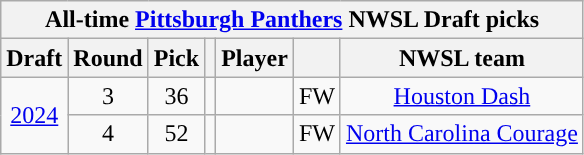<table class="wikitable sortable" style="text-align: center;">
<tr>
<th colspan="7" style="background:#">All-time <a href='#'><span>Pittsburgh Panthers</span></a> NWSL Draft picks</th>
</tr>
<tr>
<th scope="col">Draft</th>
<th scope="col">Round</th>
<th scope="col">Pick</th>
<th scope="col"></th>
<th scope="col">Player</th>
<th scope="col"></th>
<th scope="col">NWSL team</th>
</tr>
<tr>
<td rowspan="2"><a href='#'>2024</a></td>
<td>3</td>
<td>36</td>
<td></td>
<td></td>
<td>FW</td>
<td><a href='#'>Houston Dash</a></td>
</tr>
<tr>
<td>4</td>
<td>52</td>
<td></td>
<td></td>
<td>FW</td>
<td><a href='#'>North Carolina Courage</a></td>
</tr>
</table>
